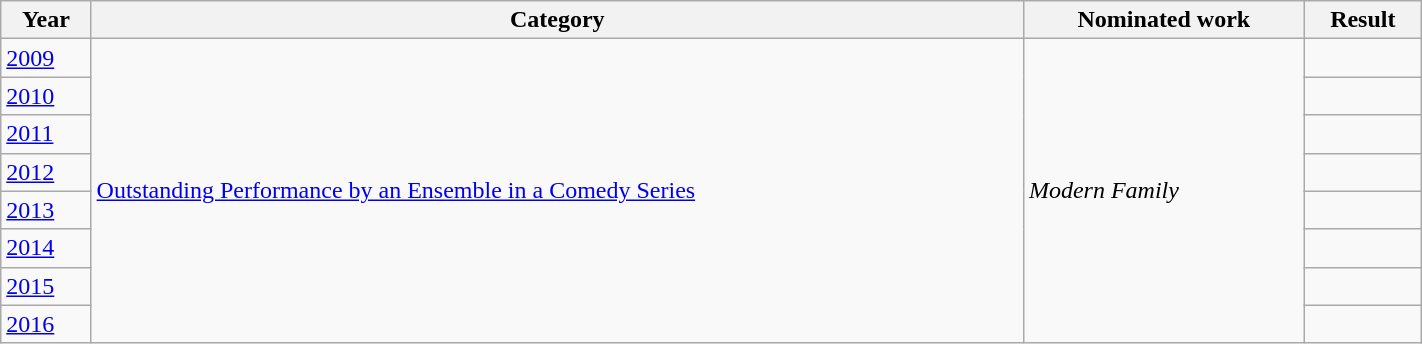<table class="wikitable" style="width:75%;">
<tr>
<th>Year</th>
<th>Category</th>
<th>Nominated work</th>
<th>Result</th>
</tr>
<tr>
<td><a href='#'>2009</a></td>
<td rowspan="8"><a href='#'>Outstanding Performance by an Ensemble in a Comedy Series</a></td>
<td rowspan="8"><em>Modern Family</em></td>
<td></td>
</tr>
<tr>
<td><a href='#'>2010</a></td>
<td></td>
</tr>
<tr>
<td><a href='#'>2011</a></td>
<td></td>
</tr>
<tr>
<td><a href='#'>2012</a></td>
<td></td>
</tr>
<tr>
<td><a href='#'>2013</a></td>
<td></td>
</tr>
<tr>
<td><a href='#'>2014</a></td>
<td></td>
</tr>
<tr>
<td><a href='#'>2015</a></td>
<td></td>
</tr>
<tr>
<td><a href='#'>2016</a></td>
<td></td>
</tr>
</table>
